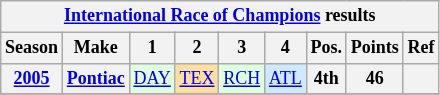<table class="wikitable" style="text-align:center; font-size:75%">
<tr>
<th colspan=9><a href='#'>International Race of Champions</a> results</th>
</tr>
<tr>
<th>Season</th>
<th>Make</th>
<th>1</th>
<th>2</th>
<th>3</th>
<th>4</th>
<th>Pos.</th>
<th>Points</th>
<th>Ref</th>
</tr>
<tr>
<th><a href='#'>2005</a></th>
<th><a href='#'>Pontiac</a></th>
<td style="background:#DFFFDF;"><a href='#'>DAY</a><br></td>
<td style="background:#FFDF9F;"><a href='#'>TEX</a><br></td>
<td style="background:#DFFFDF;"><a href='#'>RCH</a><br></td>
<td style="background:#CFEAFF;"><a href='#'>ATL</a><br></td>
<th>4th</th>
<th>46</th>
<th></th>
</tr>
<tr>
</tr>
</table>
